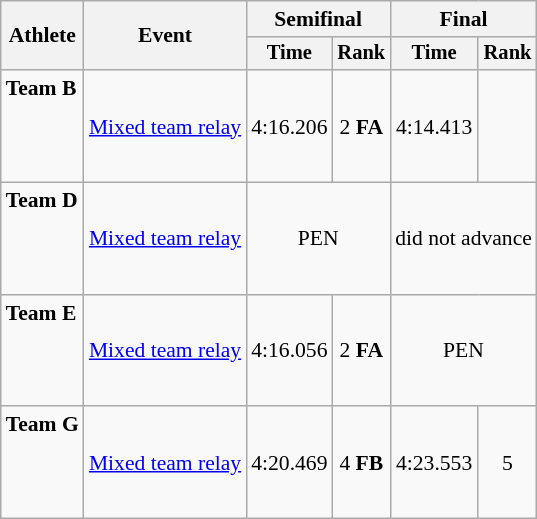<table class="wikitable" style="font-size:90%">
<tr>
<th rowspan=2>Athlete</th>
<th rowspan=2>Event</th>
<th colspan=2>Semifinal</th>
<th colspan=2>Final</th>
</tr>
<tr style="font-size:95%">
<th>Time</th>
<th>Rank</th>
<th>Time</th>
<th>Rank</th>
</tr>
<tr align=center>
<td align=left><strong>Team B</strong><br><br><br><br></td>
<td align=left><a href='#'>Mixed team relay</a></td>
<td>4:16.206</td>
<td>2 <strong>FA</strong></td>
<td>4:14.413</td>
<td></td>
</tr>
<tr align=center>
<td align=left><strong>Team D</strong><br><br><br><br></td>
<td align=left><a href='#'>Mixed team relay</a></td>
<td colspan=2>PEN</td>
<td colspan=2>did not advance</td>
</tr>
<tr align=center>
<td align=left><strong>Team E</strong><br><br><br><br></td>
<td align=left><a href='#'>Mixed team relay</a></td>
<td>4:16.056</td>
<td>2 <strong>FA</strong></td>
<td colspan=2>PEN</td>
</tr>
<tr align=center>
<td align=left><strong>Team G</strong><br><br><br><br></td>
<td align=left><a href='#'>Mixed team relay</a></td>
<td>4:20.469</td>
<td>4 <strong>FB</strong></td>
<td>4:23.553</td>
<td>5</td>
</tr>
</table>
